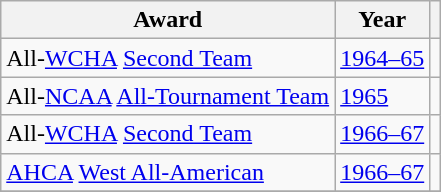<table class="wikitable">
<tr>
<th>Award</th>
<th>Year</th>
<th></th>
</tr>
<tr>
<td>All-<a href='#'>WCHA</a> <a href='#'>Second Team</a></td>
<td><a href='#'>1964–65</a></td>
<td></td>
</tr>
<tr>
<td>All-<a href='#'>NCAA</a> <a href='#'>All-Tournament Team</a></td>
<td><a href='#'>1965</a></td>
<td></td>
</tr>
<tr>
<td>All-<a href='#'>WCHA</a> <a href='#'>Second Team</a></td>
<td><a href='#'>1966–67</a></td>
<td></td>
</tr>
<tr>
<td><a href='#'>AHCA</a> <a href='#'>West All-American</a></td>
<td><a href='#'>1966–67</a></td>
<td></td>
</tr>
<tr>
</tr>
</table>
